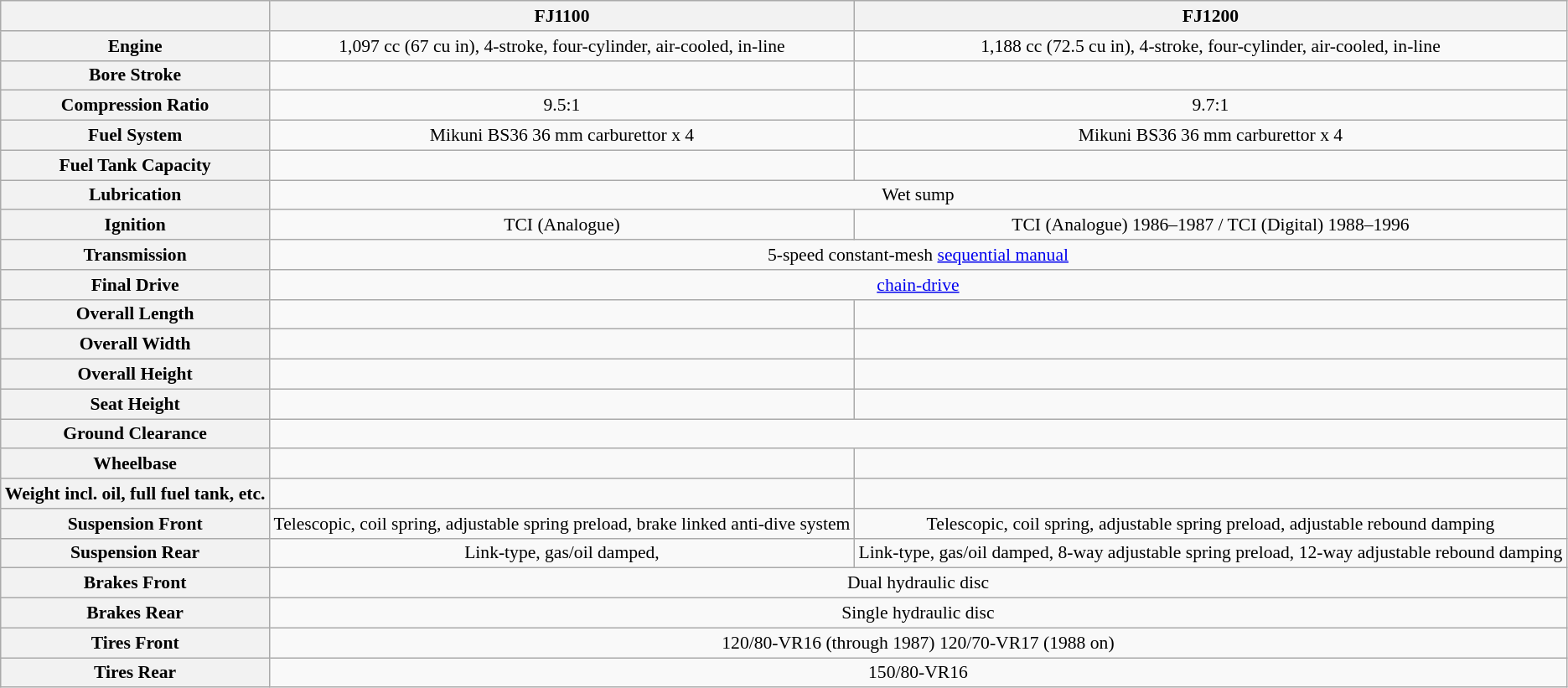<table class="wikitable" style="text-align:center; font-size: 90%;">
<tr>
<th></th>
<th>FJ1100</th>
<th>FJ1200</th>
</tr>
<tr>
<th>Engine</th>
<td>1,097 cc (67 cu in), 4-stroke, four-cylinder, air-cooled, in-line</td>
<td>1,188 cc (72.5 cu in), 4-stroke, four-cylinder, air-cooled, in-line</td>
</tr>
<tr>
<th>Bore Stroke</th>
<td></td>
<td></td>
</tr>
<tr>
<th>Compression Ratio</th>
<td>9.5:1</td>
<td>9.7:1</td>
</tr>
<tr>
<th>Fuel System</th>
<td>Mikuni BS36 36 mm carburettor x 4</td>
<td>Mikuni BS36 36 mm carburettor x 4</td>
</tr>
<tr>
<th>Fuel Tank Capacity</th>
<td></td>
<td></td>
</tr>
<tr>
<th>Lubrication</th>
<td colspan="2">Wet sump</td>
</tr>
<tr>
<th>Ignition</th>
<td>TCI (Analogue)</td>
<td>TCI (Analogue) 1986–1987 / TCI (Digital) 1988–1996</td>
</tr>
<tr>
<th>Transmission</th>
<td colspan="2">5-speed constant-mesh <a href='#'>sequential manual</a></td>
</tr>
<tr>
<th>Final Drive</th>
<td colspan="2"><a href='#'>chain-drive</a></td>
</tr>
<tr>
<th>Overall Length</th>
<td></td>
<td></td>
</tr>
<tr>
<th>Overall Width</th>
<td></td>
<td></td>
</tr>
<tr>
<th>Overall Height</th>
<td></td>
<td></td>
</tr>
<tr>
<th>Seat Height</th>
<td></td>
<td></td>
</tr>
<tr>
<th>Ground Clearance</th>
<td colspan="2"></td>
</tr>
<tr>
<th>Wheelbase</th>
<td></td>
<td></td>
</tr>
<tr>
<th>Weight incl. oil, full fuel tank, etc.</th>
<td></td>
<td></td>
</tr>
<tr>
<th>Suspension Front</th>
<td>Telescopic, coil spring, adjustable spring preload, brake linked anti-dive system</td>
<td>Telescopic, coil spring, adjustable spring preload, adjustable rebound damping</td>
</tr>
<tr>
<th>Suspension Rear</th>
<td>Link-type, gas/oil damped,</td>
<td>Link-type, gas/oil damped, 8-way adjustable spring preload, 12-way adjustable rebound damping</td>
</tr>
<tr>
<th>Brakes Front</th>
<td colspan="2">Dual hydraulic disc</td>
</tr>
<tr>
<th>Brakes Rear</th>
<td colspan="2">Single hydraulic disc</td>
</tr>
<tr>
<th>Tires Front</th>
<td colspan="2">120/80-VR16 (through 1987) 120/70-VR17 (1988 on)</td>
</tr>
<tr>
<th>Tires Rear</th>
<td colspan="2">150/80-VR16</td>
</tr>
</table>
